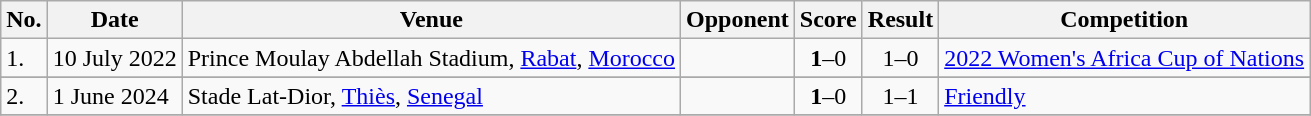<table class="wikitable">
<tr>
<th>No.</th>
<th>Date</th>
<th>Venue</th>
<th>Opponent</th>
<th>Score</th>
<th>Result</th>
<th>Competition</th>
</tr>
<tr>
<td>1.</td>
<td>10 July 2022</td>
<td>Prince Moulay Abdellah Stadium, <a href='#'>Rabat</a>, <a href='#'>Morocco</a></td>
<td></td>
<td align="center"><strong>1</strong>–0</td>
<td align="center">1–0</td>
<td><a href='#'>2022 Women's Africa Cup of Nations</a></td>
</tr>
<tr>
</tr>
<tr>
<td>2.</td>
<td>1 June 2024</td>
<td>Stade Lat-Dior, <a href='#'>Thiès</a>, <a href='#'>Senegal</a></td>
<td></td>
<td align="center"><strong>1</strong>–0</td>
<td align="center">1–1</td>
<td><a href='#'>Friendly</a></td>
</tr>
<tr>
</tr>
</table>
